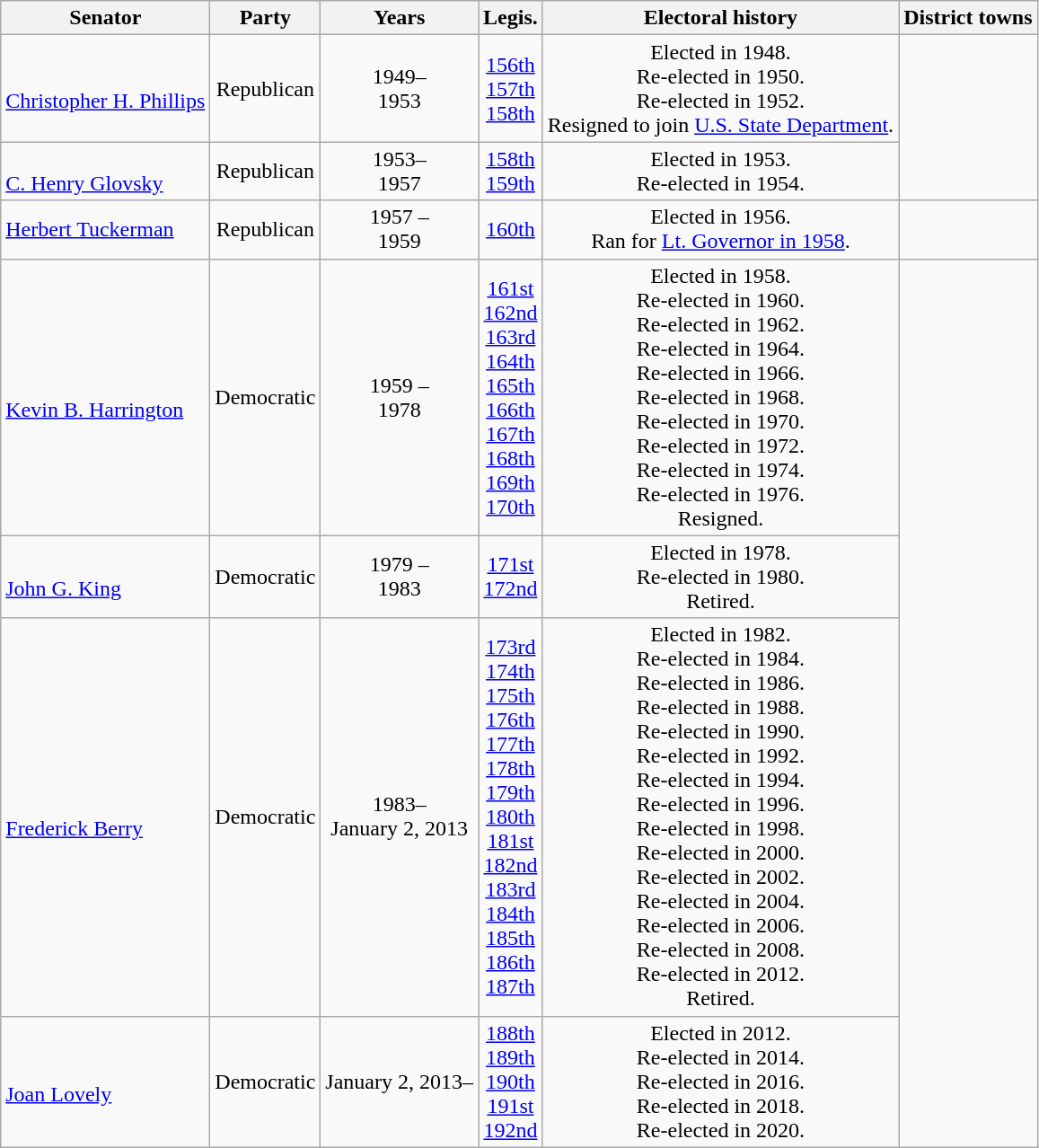<table class=wikitable style="text-align:center">
<tr>
<th>Senator</th>
<th>Party</th>
<th>Years</th>
<th>Legis.</th>
<th>Electoral history</th>
<th>District towns</th>
</tr>
<tr>
<td align=left nowrap><br><a href='#'>Christopher H. Phillips</a></td>
<td>Republican</td>
<td>1949–<br>1953</td>
<td><a href='#'>156th</a><br><a href='#'>157th</a><br><a href='#'>158th</a></td>
<td>Elected in 1948.<br>Re-elected in 1950.<br>Re-elected in 1952.<br>Resigned to join <a href='#'>U.S. State Department</a>.</td>
</tr>
<tr>
<td align=left nowrap><br><a href='#'>C. Henry Glovsky</a></td>
<td>Republican</td>
<td>1953–<br>1957</td>
<td><a href='#'>158th</a><br><a href='#'>159th</a></td>
<td>Elected in 1953.<br>Re-elected in 1954.</td>
</tr>
<tr>
<td align=left nowrap><a href='#'>Herbert Tuckerman</a></td>
<td>Republican</td>
<td>1957 –<br>1959</td>
<td><a href='#'>160th</a></td>
<td>Elected in 1956.<br>Ran for <a href='#'>Lt. Governor in 1958</a>.</td>
<td></td>
</tr>
<tr>
<td align=left nowrap><br><a href='#'>Kevin B. Harrington</a></td>
<td>Democratic</td>
<td>1959 –<br>1978</td>
<td><a href='#'>161st</a><br><a href='#'>162nd</a><br><a href='#'>163rd</a><br><a href='#'>164th</a><br><a href='#'>165th</a><br><a href='#'>166th</a><br><a href='#'>167th</a><br><a href='#'>168th</a><br><a href='#'>169th</a><br><a href='#'>170th</a><br></td>
<td>Elected in 1958.<br>Re-elected in 1960.<br>Re-elected in 1962.<br>Re-elected in 1964.<br>Re-elected in 1966.<br>Re-elected in 1968.<br>Re-elected in 1970.<br>Re-elected in 1972.<br>Re-elected in 1974.<br>Re-elected in 1976.<br>Resigned.</td>
</tr>
<tr>
<td align=left nowrap><br><a href='#'>John G. King</a></td>
<td>Democratic</td>
<td>1979 –<br>1983</td>
<td><a href='#'>171st</a><br><a href='#'>172nd</a><br></td>
<td>Elected in 1978.<br>Re-elected in 1980.<br>Retired.</td>
</tr>
<tr>
<td align=left nowrap><br><a href='#'>Frederick Berry</a></td>
<td>Democratic</td>
<td>1983–<br>January 2, 2013</td>
<td><a href='#'>173rd</a><br><a href='#'>174th</a><br><a href='#'>175th</a><br><a href='#'>176th</a><br><a href='#'>177th</a><br><a href='#'>178th</a><br><a href='#'>179th</a><br><a href='#'>180th</a><br><a href='#'>181st</a><br><a href='#'>182nd</a><br><a href='#'>183rd</a><br><a href='#'>184th</a><br><a href='#'>185th</a><br><a href='#'>186th</a><br><a href='#'>187th</a></td>
<td>Elected in 1982.<br>Re-elected in 1984.<br>Re-elected in 1986.<br>Re-elected in 1988.<br>Re-elected in 1990.<br>Re-elected in 1992.<br>Re-elected in 1994.<br>Re-elected in 1996.<br>Re-elected in 1998.<br>Re-elected in 2000.<br>Re-elected in 2002.<br>Re-elected in 2004.<br>Re-elected in 2006.<br>Re-elected in 2008.<br>Re-elected in 2012.<br>Retired.</td>
</tr>
<tr>
<td align=left nowrap><br><a href='#'>Joan Lovely</a></td>
<td>Democratic</td>
<td>January 2, 2013–<br></td>
<td><a href='#'>188th</a><br><a href='#'>189th</a><br><a href='#'>190th</a><br><a href='#'>191st</a><br><a href='#'>192nd</a></td>
<td>Elected in 2012.<br>Re-elected in 2014.<br>Re-elected in 2016.<br>Re-elected in 2018.<br>Re-elected in 2020.</td>
</tr>
</table>
